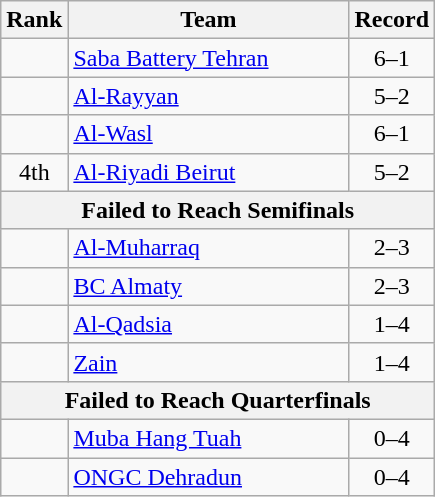<table class=wikitable style="text-align:center;">
<tr>
<th>Rank</th>
<th width=180>Team</th>
<th>Record</th>
</tr>
<tr>
<td></td>
<td align=left> <a href='#'>Saba Battery Tehran</a></td>
<td align=center>6–1</td>
</tr>
<tr>
<td></td>
<td align=left> <a href='#'>Al-Rayyan</a></td>
<td align=center>5–2</td>
</tr>
<tr>
<td></td>
<td align=left> <a href='#'>Al-Wasl</a></td>
<td align=center>6–1</td>
</tr>
<tr>
<td>4th</td>
<td align=left> <a href='#'>Al-Riyadi Beirut</a></td>
<td align=center>5–2</td>
</tr>
<tr>
<th colspan="3">Failed to Reach Semifinals</th>
</tr>
<tr>
<td></td>
<td align=left> <a href='#'>Al-Muharraq</a></td>
<td align=center>2–3</td>
</tr>
<tr>
<td></td>
<td align=left> <a href='#'>BC Almaty</a></td>
<td align=center>2–3</td>
</tr>
<tr>
<td></td>
<td align=left> <a href='#'>Al-Qadsia</a></td>
<td align=center>1–4</td>
</tr>
<tr>
<td></td>
<td align=left> <a href='#'>Zain</a></td>
<td align=center>1–4</td>
</tr>
<tr>
<th colspan="3">Failed to Reach Quarterfinals</th>
</tr>
<tr>
<td></td>
<td align=left> <a href='#'>Muba Hang Tuah</a></td>
<td align=center>0–4</td>
</tr>
<tr>
<td></td>
<td align=left> <a href='#'>ONGC Dehradun</a></td>
<td align=center>0–4</td>
</tr>
</table>
